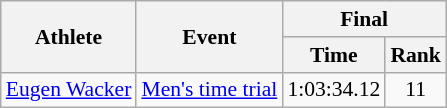<table class=wikitable style=font-size:90%;text-align:center>
<tr>
<th rowspan="2">Athlete</th>
<th rowspan="2">Event</th>
<th colspan=2>Final</th>
</tr>
<tr>
<th>Time</th>
<th>Rank</th>
</tr>
<tr>
<td align=left><a href='#'>Eugen Wacker</a></td>
<td align=left><a href='#'>Men's time trial</a></td>
<td>1:03:34.12</td>
<td>11</td>
</tr>
</table>
